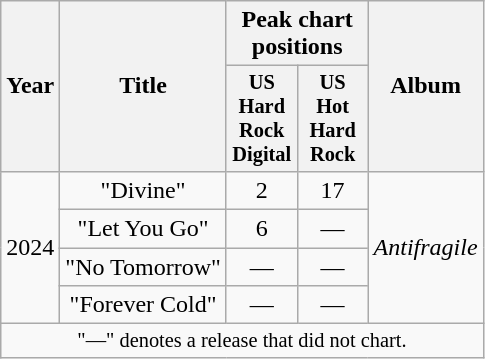<table class="wikitable plainrowheaders" style="text-align:center;">
<tr>
<th scope="col" rowspan="2">Year</th>
<th scope="col" rowspan="2">Title</th>
<th scope="col" colspan="2">Peak chart positions</th>
<th scope="col" rowspan="2">Album</th>
</tr>
<tr>
<th scope="col" style="width:3em;font-size:85%;">US Hard Rock Digital</th>
<th scope="col" style="width:3em;font-size:85%;">US Hot Hard Rock</th>
</tr>
<tr>
<td rowspan="4">2024</td>
<td>"Divine"</td>
<td>2</td>
<td>17</td>
<td rowspan="4"><em>Antifragile</em></td>
</tr>
<tr>
<td>"Let You Go"</td>
<td>6</td>
<td>—</td>
</tr>
<tr>
<td>"No Tomorrow"</td>
<td>—</td>
<td>—</td>
</tr>
<tr>
<td>"Forever Cold"</td>
<td>—</td>
<td>—</td>
</tr>
<tr>
<td colspan="7" style="text-align:center; font-size:85%">"—" denotes a release that did not chart.</td>
</tr>
</table>
